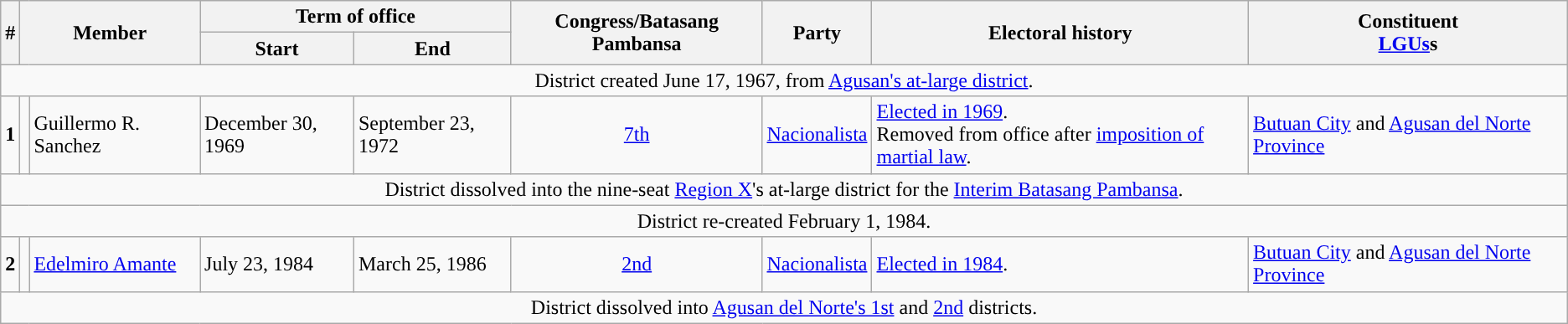<table class=wikitable>
<tr>
<th rowspan="2">#</th>
<th rowspan="2" colspan=2>Member</th>
<th colspan=2>Term of office</th>
<th rowspan="2">Congress/Batasang Pambansa</th>
<th rowspan="2">Party</th>
<th rowspan="2">Electoral history</th>
<th rowspan="2">Constituent<br><a href='#'>LGUs</a>s</th>
</tr>
<tr>
<th>Start</th>
<th>End</th>
</tr>
<tr>
<td colspan="9" style="text-align:center;">District created June 17, 1967, from <a href='#'>Agusan's at-large district</a>.</td>
</tr>
<tr>
<td style="text-align:center;"><strong>1</strong></td>
<td style="color:inherit;background:"></td>
<td>Guillermo R. Sanchez</td>
<td>December 30, 1969</td>
<td>September 23, 1972</td>
<td style="text-align:center;"><a href='#'>7th</a></td>
<td><a href='#'>Nacionalista</a></td>
<td><a href='#'>Elected in 1969</a>.<br>Removed from office after <a href='#'>imposition of martial law</a>.</td>
<td><a href='#'>Butuan City</a> and <a href='#'>Agusan del Norte Province</a></td>
</tr>
<tr>
<td colspan="9" style="text-align:center;">District dissolved into the nine-seat <a href='#'>Region X</a>'s at-large district for the <a href='#'>Interim Batasang Pambansa</a>.</td>
</tr>
<tr>
<td colspan="9" style="text-align:center;">District re-created February 1, 1984.</td>
</tr>
<tr>
<td style="text-align:center;"><strong>2</strong></td>
<td style="color:inherit;background:"></td>
<td><a href='#'>Edelmiro Amante</a></td>
<td>July 23, 1984</td>
<td>March 25, 1986</td>
<td style="text-align:center;"><a href='#'>2nd</a></td>
<td><a href='#'>Nacionalista</a></td>
<td><a href='#'>Elected in 1984</a>.</td>
<td><a href='#'>Butuan City</a> and <a href='#'>Agusan del Norte Province</a></td>
</tr>
<tr>
<td colspan="9" style="text-align:center;">District dissolved into <a href='#'>Agusan del Norte's 1st</a> and <a href='#'>2nd</a> districts.</td>
</tr>
</table>
